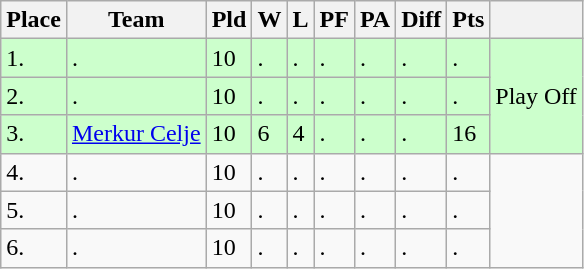<table class="wikitable">
<tr>
<th>Place</th>
<th>Team</th>
<th>Pld</th>
<th>W</th>
<th>L</th>
<th>PF</th>
<th>PA</th>
<th>Diff</th>
<th>Pts</th>
<th></th>
</tr>
<tr bgcolor=#ccffcc>
<td>1.</td>
<td>.</td>
<td>10</td>
<td>.</td>
<td>.</td>
<td>.</td>
<td>.</td>
<td>.</td>
<td>.</td>
<td rowspan="3">Play Off</td>
</tr>
<tr bgcolor=#ccffcc>
<td>2.</td>
<td>.</td>
<td>10</td>
<td>.</td>
<td>.</td>
<td>.</td>
<td>.</td>
<td>.</td>
<td>.</td>
</tr>
<tr bgcolor=#ccffcc>
<td>3.</td>
<td> <a href='#'>Merkur Celje</a></td>
<td>10</td>
<td>6</td>
<td>4</td>
<td>.</td>
<td>.</td>
<td>.</td>
<td>16</td>
</tr>
<tr>
<td>4.</td>
<td>.</td>
<td>10</td>
<td>.</td>
<td>.</td>
<td>.</td>
<td>.</td>
<td>.</td>
<td>.</td>
<td rowspan="3"></td>
</tr>
<tr>
<td>5.</td>
<td>.</td>
<td>10</td>
<td>.</td>
<td>.</td>
<td>.</td>
<td>.</td>
<td>.</td>
<td>.</td>
</tr>
<tr>
<td>6.</td>
<td>.</td>
<td>10</td>
<td>.</td>
<td>.</td>
<td>.</td>
<td>.</td>
<td>.</td>
<td>.</td>
</tr>
</table>
